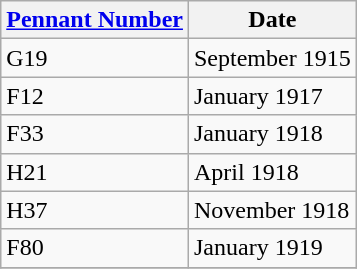<table class="wikitable" style="text-align:left">
<tr>
<th><a href='#'>Pennant Number</a></th>
<th>Date</th>
</tr>
<tr>
<td>G19</td>
<td>September 1915</td>
</tr>
<tr>
<td>F12</td>
<td>January 1917</td>
</tr>
<tr>
<td>F33</td>
<td>January 1918</td>
</tr>
<tr>
<td>H21</td>
<td>April 1918</td>
</tr>
<tr>
<td>H37</td>
<td>November 1918</td>
</tr>
<tr>
<td>F80</td>
<td>January 1919</td>
</tr>
<tr>
</tr>
</table>
